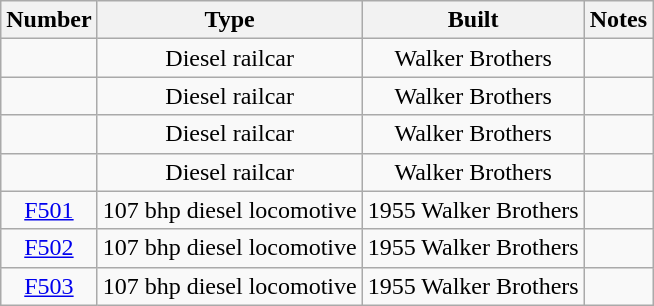<table class="wikitable">
<tr>
<th>Number</th>
<th>Type</th>
<th>Built</th>
<th>Notes</th>
</tr>
<tr>
<td align=center></td>
<td align=center>Diesel railcar</td>
<td align=center>Walker Brothers</td>
<td align=center></td>
</tr>
<tr>
<td align=center></td>
<td align=center>Diesel railcar</td>
<td align=center>Walker Brothers</td>
<td align=center></td>
</tr>
<tr>
<td align=center></td>
<td align=center>Diesel railcar</td>
<td align=center>Walker Brothers</td>
<td align=center></td>
</tr>
<tr>
<td align=center></td>
<td align=center>Diesel railcar</td>
<td align=center>Walker Brothers</td>
<td align=center></td>
</tr>
<tr>
<td align=center><a href='#'>F501</a></td>
<td align=center>107 bhp diesel locomotive</td>
<td align=center>1955 Walker Brothers</td>
<td align=center></td>
</tr>
<tr>
<td align=center><a href='#'>F502</a></td>
<td align=center>107 bhp diesel locomotive</td>
<td align=center>1955 Walker Brothers</td>
<td align=center></td>
</tr>
<tr>
<td align=center><a href='#'>F503</a></td>
<td align=center>107 bhp diesel locomotive</td>
<td align=center>1955 Walker Brothers</td>
<td align=center></td>
</tr>
</table>
